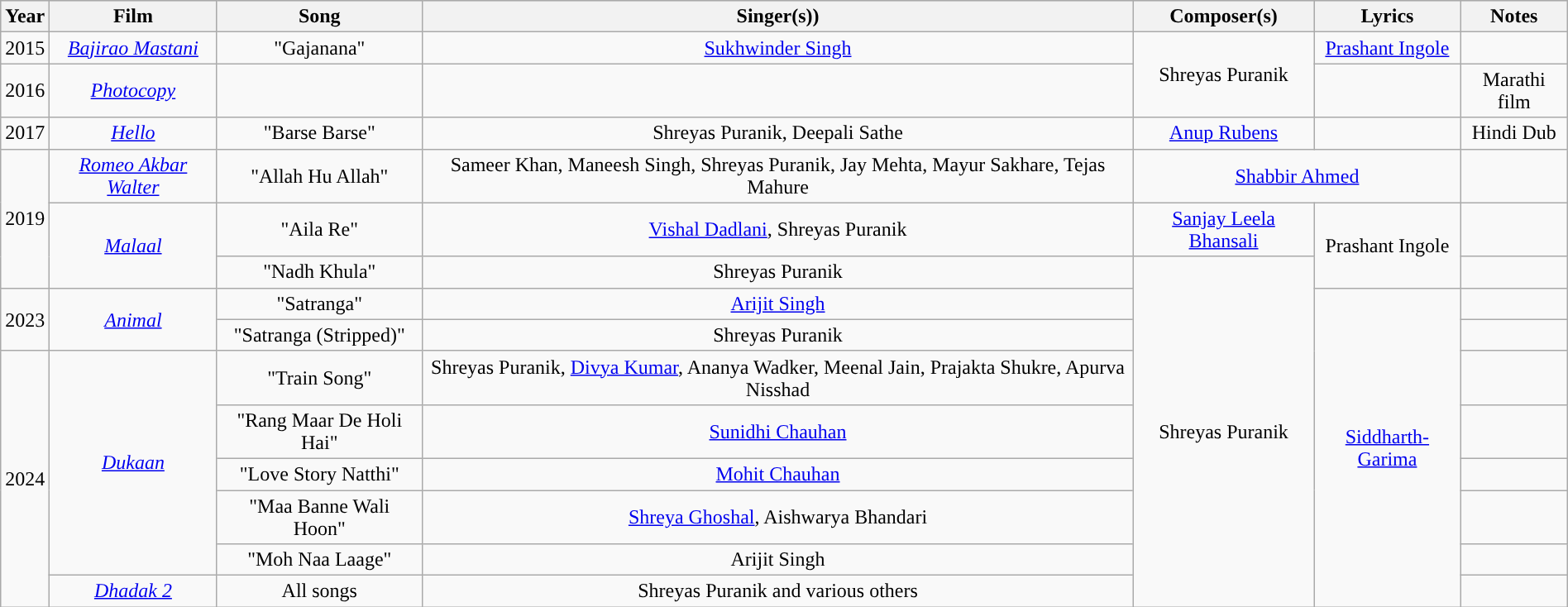<table class="wikitable" style="width: 100%; text-align: center;">
<tr style="background:#ccc; text-align:center;">
<th>Year</th>
<th>Film</th>
<th>Song</th>
<th>Singer(s))</th>
<th>Composer(s)</th>
<th>Lyrics</th>
<th>Notes</th>
</tr>
<tr>
<td>2015</td>
<td><em><a href='#'>Bajirao Mastani</a></em></td>
<td>"Gajanana"</td>
<td><a href='#'>Sukhwinder Singh</a></td>
<td rowspan=2>Shreyas Puranik</td>
<td><a href='#'>Prashant Ingole</a></td>
<td></td>
</tr>
<tr>
<td>2016</td>
<td><em><a href='#'>Photocopy</a></em></td>
<td></td>
<td></td>
<td></td>
<td>Marathi film</td>
</tr>
<tr>
<td>2017</td>
<td><em><a href='#'>Hello</a></em></td>
<td>"Barse Barse"</td>
<td>Shreyas Puranik, Deepali Sathe</td>
<td><a href='#'>Anup Rubens</a></td>
<td></td>
<td>Hindi Dub</td>
</tr>
<tr>
<td rowspan=3>2019</td>
<td><em><a href='#'>Romeo Akbar Walter</a></em></td>
<td>"Allah Hu Allah"</td>
<td>Sameer Khan, Maneesh Singh, Shreyas Puranik, Jay Mehta, Mayur Sakhare, Tejas Mahure</td>
<td colspan=2><a href='#'>Shabbir Ahmed</a></td>
<td></td>
</tr>
<tr>
<td rowspan=2><em><a href='#'>Malaal</a></em></td>
<td>"Aila Re"</td>
<td><a href='#'>Vishal Dadlani</a>, Shreyas Puranik</td>
<td><a href='#'>Sanjay Leela Bhansali</a></td>
<td rowspan=2>Prashant Ingole</td>
<td></td>
</tr>
<tr>
<td>"Nadh Khula"</td>
<td>Shreyas Puranik</td>
<td rowspan=9>Shreyas Puranik</td>
<td></td>
</tr>
<tr>
<td rowspan=2>2023</td>
<td rowspan=2><em><a href='#'>Animal</a></em></td>
<td>"Satranga"</td>
<td><a href='#'>Arijit Singh</a></td>
<td rowspan=8><a href='#'>Siddharth-Garima</a></td>
<td></td>
</tr>
<tr>
<td>"Satranga (Stripped)"</td>
<td>Shreyas Puranik</td>
<td></td>
</tr>
<tr>
<td rowspan=6>2024</td>
<td rowspan=5><em><a href='#'>Dukaan</a></em></td>
<td>"Train Song"</td>
<td>Shreyas Puranik, <a href='#'>Divya Kumar</a>, Ananya Wadker, Meenal Jain, Prajakta Shukre, Apurva Nisshad</td>
<td></td>
</tr>
<tr>
<td>"Rang Maar De Holi Hai"</td>
<td><a href='#'>Sunidhi Chauhan</a></td>
<td></td>
</tr>
<tr>
<td>"Love Story Natthi"</td>
<td><a href='#'>Mohit Chauhan</a></td>
<td></td>
</tr>
<tr>
<td>"Maa Banne Wali Hoon"</td>
<td><a href='#'>Shreya Ghoshal</a>, Aishwarya Bhandari</td>
<td></td>
</tr>
<tr>
<td>"Moh Naa Laage"</td>
<td>Arijit Singh</td>
<td></td>
</tr>
<tr>
<td><em><a href='#'>Dhadak 2</a></em> </td>
<td>All songs</td>
<td>Shreyas Puranik and various others</td>
<td></td>
</tr>
</table>
